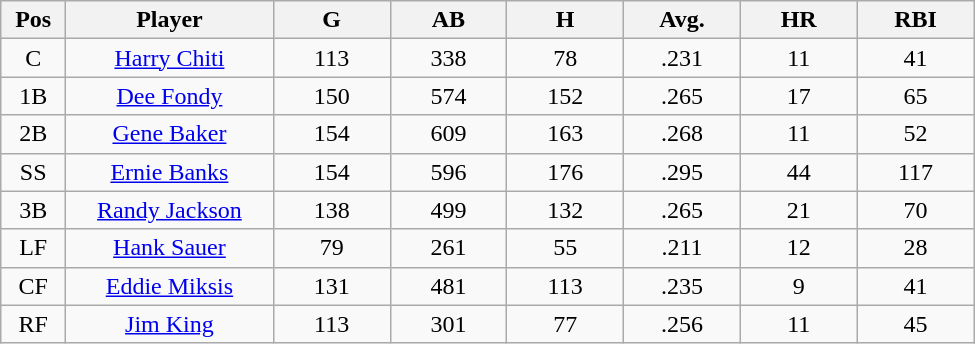<table class="wikitable sortable">
<tr>
<th bgcolor="#DDDDFF" width="5%">Pos</th>
<th bgcolor="#DDDDFF" width="16%">Player</th>
<th bgcolor="#DDDDFF" width="9%">G</th>
<th bgcolor="#DDDDFF" width="9%">AB</th>
<th bgcolor="#DDDDFF" width="9%">H</th>
<th bgcolor="#DDDDFF" width="9%">Avg.</th>
<th bgcolor="#DDDDFF" width="9%">HR</th>
<th bgcolor="#DDDDFF" width="9%">RBI</th>
</tr>
<tr align="center">
<td>C</td>
<td><a href='#'>Harry Chiti</a></td>
<td>113</td>
<td>338</td>
<td>78</td>
<td>.231</td>
<td>11</td>
<td>41</td>
</tr>
<tr align=center>
<td>1B</td>
<td><a href='#'>Dee Fondy</a></td>
<td>150</td>
<td>574</td>
<td>152</td>
<td>.265</td>
<td>17</td>
<td>65</td>
</tr>
<tr align=center>
<td>2B</td>
<td><a href='#'>Gene Baker</a></td>
<td>154</td>
<td>609</td>
<td>163</td>
<td>.268</td>
<td>11</td>
<td>52</td>
</tr>
<tr align=center>
<td>SS</td>
<td><a href='#'>Ernie Banks</a></td>
<td>154</td>
<td>596</td>
<td>176</td>
<td>.295</td>
<td>44</td>
<td>117</td>
</tr>
<tr align=center>
<td>3B</td>
<td><a href='#'>Randy Jackson</a></td>
<td>138</td>
<td>499</td>
<td>132</td>
<td>.265</td>
<td>21</td>
<td>70</td>
</tr>
<tr align=center>
<td>LF</td>
<td><a href='#'>Hank Sauer</a></td>
<td>79</td>
<td>261</td>
<td>55</td>
<td>.211</td>
<td>12</td>
<td>28</td>
</tr>
<tr align=center>
<td>CF</td>
<td><a href='#'>Eddie Miksis</a></td>
<td>131</td>
<td>481</td>
<td>113</td>
<td>.235</td>
<td>9</td>
<td>41</td>
</tr>
<tr align=center>
<td>RF</td>
<td><a href='#'>Jim King</a></td>
<td>113</td>
<td>301</td>
<td>77</td>
<td>.256</td>
<td>11</td>
<td>45</td>
</tr>
</table>
